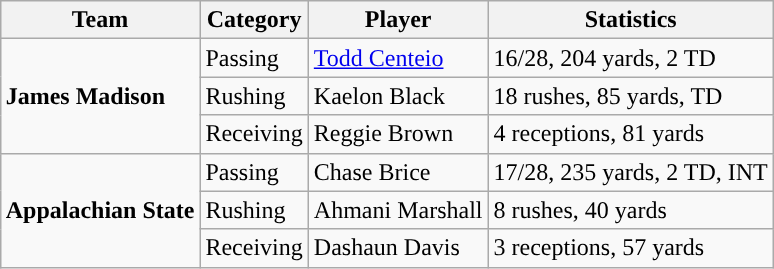<table class="wikitable" style="float: right;">
<tr>
<th>Team</th>
<th>Category</th>
<th>Player</th>
<th>Statistics</th>
</tr>
<tr>
<td rowspan=3><strong>James Madison</strong></td>
<td>Passing</td>
<td><a href='#'>Todd Centeio</a></td>
<td>16/28, 204 yards, 2 TD</td>
</tr>
<tr>
<td>Rushing</td>
<td>Kaelon Black</td>
<td>18 rushes, 85 yards, TD</td>
</tr>
<tr>
<td>Receiving</td>
<td>Reggie Brown</td>
<td>4 receptions, 81 yards</td>
</tr>
<tr>
<td rowspan=3><strong>Appalachian State</strong></td>
<td>Passing</td>
<td>Chase Brice</td>
<td>17/28, 235 yards, 2 TD, INT</td>
</tr>
<tr>
<td>Rushing</td>
<td>Ahmani Marshall</td>
<td>8 rushes, 40 yards</td>
</tr>
<tr>
<td>Receiving</td>
<td>Dashaun Davis</td>
<td>3 receptions, 57 yards</td>
</tr>
</table>
